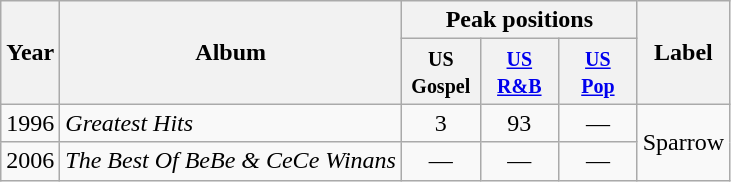<table class="wikitable">
<tr>
<th rowspan="2">Year</th>
<th rowspan="2">Album</th>
<th colspan="3">Peak positions</th>
<th rowspan="2">Label</th>
</tr>
<tr>
<th width="45"><small>US<br>Gospel</small></th>
<th width="45"><small><a href='#'>US<br>R&B</a></small><br></th>
<th width="45"><small><a href='#'>US<br>Pop</a></small></th>
</tr>
<tr>
<td>1996</td>
<td><em>Greatest Hits</em></td>
<td align="center">3</td>
<td align="center">93</td>
<td align="center">—</td>
<td rowspan="2">Sparrow</td>
</tr>
<tr>
<td>2006</td>
<td><em>The Best Of BeBe & CeCe Winans</em></td>
<td align="center">—</td>
<td align="center">—</td>
<td align="center">—</td>
</tr>
</table>
